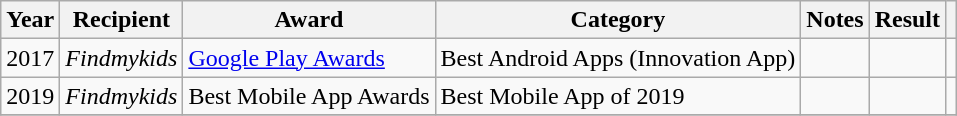<table class="wikitable sortable">
<tr>
<th>Year</th>
<th>Recipient</th>
<th>Award</th>
<th>Category</th>
<th>Notes</th>
<th>Result</th>
<th></th>
</tr>
<tr>
<td>2017</td>
<td scope="row"><em>Findmykids</em></td>
<td scope="row"><a href='#'>Google Play Awards</a></td>
<td scope="row">Best Android Apps (Innovation App)</td>
<td scope="row"></td>
<td></td>
<td></td>
</tr>
<tr>
<td>2019</td>
<td scope="row"><em>Findmykids</em></td>
<td scope="row">Best Mobile App Awards</td>
<td scope="row">Best Mobile App of 2019</td>
<td scope="row"></td>
<td></td>
<td></td>
</tr>
<tr>
</tr>
</table>
